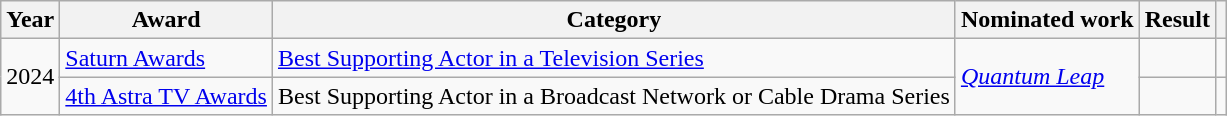<table class="wikitable">
<tr>
<th>Year</th>
<th>Award</th>
<th>Category</th>
<th>Nominated work</th>
<th>Result</th>
<th></th>
</tr>
<tr>
<td rowspan="2">2024</td>
<td><a href='#'>Saturn Awards</a></td>
<td><a href='#'>Best Supporting Actor in a Television Series</a></td>
<td rowspan="2"><em><a href='#'>Quantum Leap</a></em></td>
<td></td>
<td></td>
</tr>
<tr>
<td><a href='#'>4th Astra TV Awards</a></td>
<td>Best Supporting Actor in a Broadcast Network or Cable Drama Series</td>
<td></td>
<td></td>
</tr>
</table>
